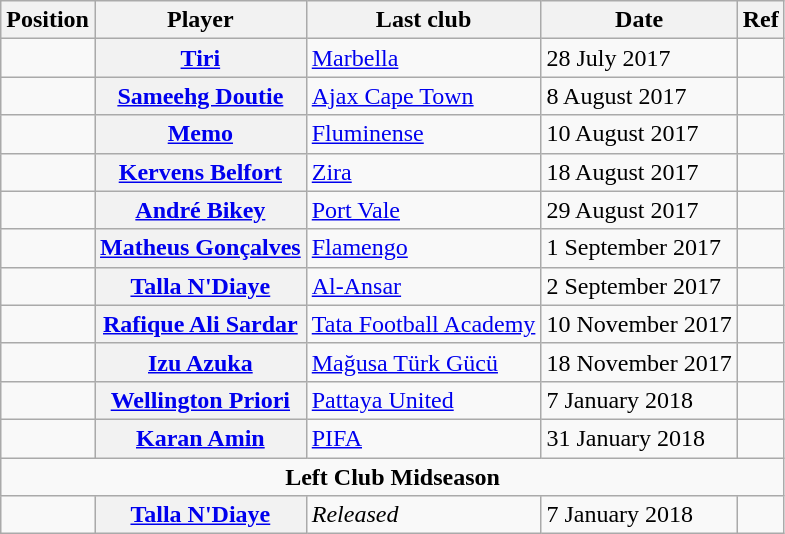<table class="wikitable plainrowheaders" style="text-align:center; text-align:left">
<tr>
<th scope="col">Position</th>
<th scope="col">Player</th>
<th scope="col">Last club</th>
<th scope="col">Date</th>
<th scope="col">Ref</th>
</tr>
<tr>
<td></td>
<th scope="row"> <a href='#'>Tiri</a></th>
<td> <a href='#'>Marbella</a></td>
<td>28 July 2017</td>
<td></td>
</tr>
<tr>
<td></td>
<th scope="row"> <a href='#'>Sameehg Doutie</a></th>
<td> <a href='#'>Ajax Cape Town</a></td>
<td>8 August 2017</td>
<td></td>
</tr>
<tr>
<td></td>
<th scope="row"> <a href='#'>Memo</a></th>
<td> <a href='#'>Fluminense</a></td>
<td>10 August 2017</td>
<td></td>
</tr>
<tr>
<td></td>
<th scope="row"> <a href='#'>Kervens Belfort</a></th>
<td> <a href='#'>Zira</a></td>
<td>18 August 2017</td>
<td></td>
</tr>
<tr>
<td></td>
<th scope="row"> <a href='#'>André Bikey</a></th>
<td> <a href='#'>Port Vale</a></td>
<td>29 August 2017</td>
<td></td>
</tr>
<tr>
<td></td>
<th scope="row"> <a href='#'>Matheus Gonçalves</a></th>
<td> <a href='#'>Flamengo</a></td>
<td>1 September 2017</td>
<td></td>
</tr>
<tr>
<td></td>
<th scope="row"> <a href='#'>Talla N'Diaye</a></th>
<td> <a href='#'>Al-Ansar</a></td>
<td>2 September 2017</td>
<td></td>
</tr>
<tr>
<td></td>
<th scope="row"> <a href='#'>Rafique Ali Sardar</a></th>
<td><a href='#'>Tata Football Academy</a></td>
<td>10 November 2017</td>
<td></td>
</tr>
<tr>
<td></td>
<th scope="row"> <a href='#'>Izu Azuka</a></th>
<td> <a href='#'>Mağusa Türk Gücü</a></td>
<td>18 November 2017</td>
<td></td>
</tr>
<tr>
<td></td>
<th scope="row"> <a href='#'>Wellington Priori</a></th>
<td> <a href='#'>Pattaya United</a></td>
<td>7 January 2018</td>
<td></td>
</tr>
<tr>
<td></td>
<th scope="row"> <a href='#'>Karan Amin</a></th>
<td> <a href='#'>PIFA</a></td>
<td>31 January 2018</td>
<td></td>
</tr>
<tr>
<td colspan="5" align=center><strong>Left Club Midseason</strong></td>
</tr>
<tr>
<td></td>
<th scope="row"> <a href='#'>Talla N'Diaye</a></th>
<td><em>Released</em></td>
<td>7 January 2018</td>
<td></td>
</tr>
</table>
